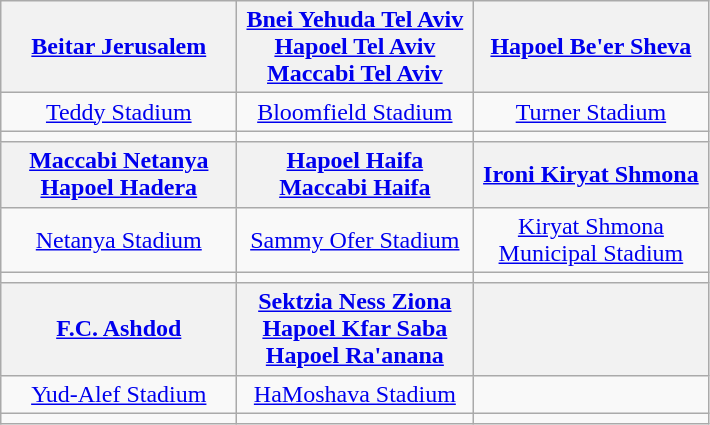<table class="wikitable" style="text-align:center">
<tr>
<th><a href='#'>Beitar Jerusalem</a></th>
<th><a href='#'>Bnei Yehuda Tel Aviv</a><br> <a href='#'>Hapoel Tel Aviv</a><br> <a href='#'>Maccabi Tel Aviv</a></th>
<th><a href='#'>Hapoel Be'er Sheva</a></th>
</tr>
<tr>
<td width=150><a href='#'>Teddy Stadium</a><br></td>
<td width=150><a href='#'>Bloomfield Stadium</a><br></td>
<td width=150><a href='#'>Turner Stadium</a><br></td>
</tr>
<tr>
<td></td>
<td></td>
<td></td>
</tr>
<tr>
<th><a href='#'>Maccabi Netanya</a><br> <a href='#'>Hapoel Hadera</a></th>
<th><a href='#'>Hapoel Haifa</a><br> <a href='#'>Maccabi Haifa</a></th>
<th><a href='#'>Ironi Kiryat Shmona</a></th>
</tr>
<tr>
<td width=150><a href='#'>Netanya Stadium</a><br></td>
<td width=150><a href='#'>Sammy Ofer Stadium</a><br></td>
<td width=150><a href='#'>Kiryat Shmona Municipal Stadium</a></td>
</tr>
<tr>
<td></td>
<td></td>
<td></td>
</tr>
<tr>
<th><a href='#'>F.C. Ashdod</a></th>
<th><a href='#'>Sektzia Ness Ziona</a><br> <a href='#'>Hapoel Kfar Saba</a><br><a href='#'>Hapoel Ra'anana</a></th>
<th></th>
</tr>
<tr>
<td width=150><a href='#'>Yud-Alef Stadium</a></td>
<td width=150><a href='#'>HaMoshava Stadium</a></td>
<td></td>
</tr>
<tr>
<td></td>
<td></td>
<td></td>
</tr>
</table>
